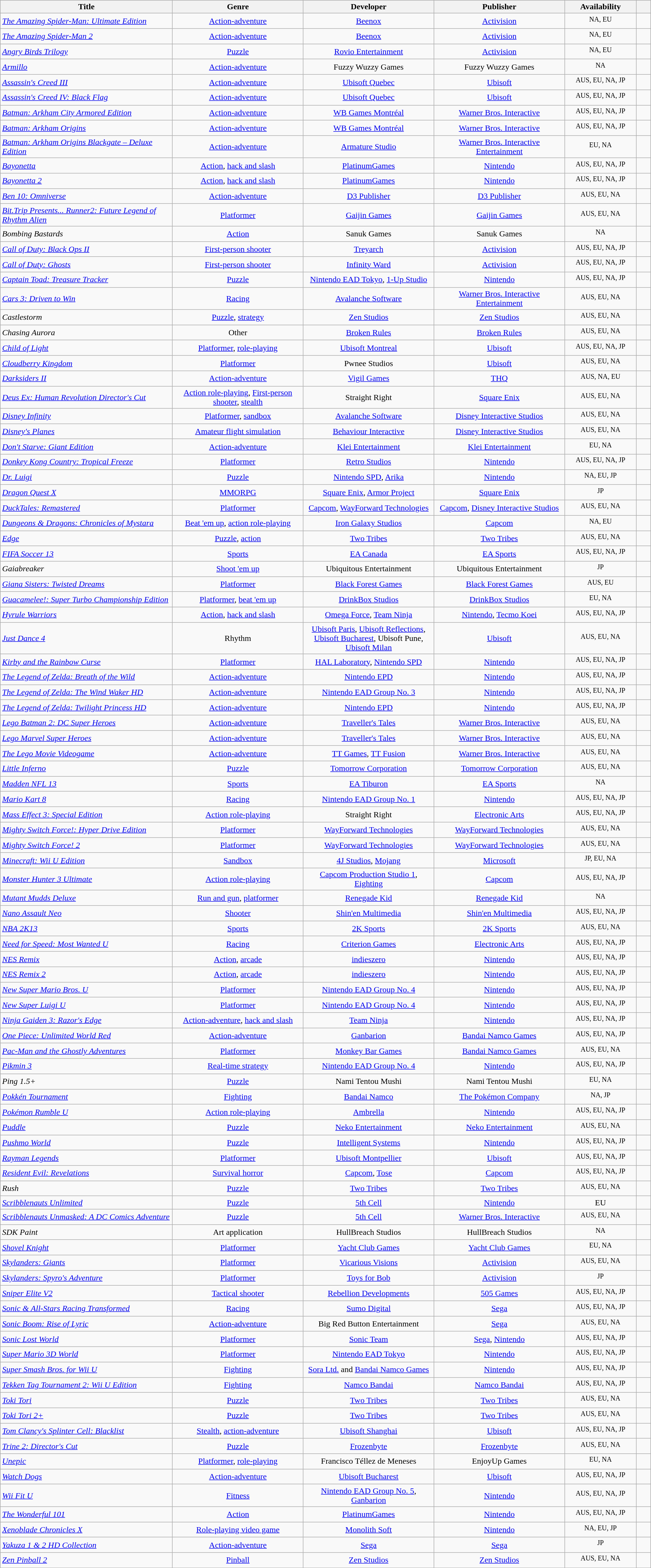<table class="wikitable sortable" style="width:100%;">
<tr>
<th style="width:200px;">Title</th>
<th style="width:150px;">Genre</th>
<th style="width:150px;">Developer</th>
<th style="width:150px;">Publisher</th>
<th style="width:50px;">Availability</th>
<th style="width:10px;"></th>
</tr>
<tr>
<td data-sort-value="Amazing Spider-Man 1: Ultimate Edition, The"><em><a href='#'>The Amazing Spider-Man: Ultimate Edition</a></em></td>
<td align="center"><a href='#'>Action-adventure</a></td>
<td align="center"><a href='#'>Beenox</a></td>
<td align="center"><a href='#'>Activision</a></td>
<td align="center"><sup>NA, EU</sup></td>
<td align="center"></td>
</tr>
<tr>
<td data-sort-value="Amazing Spider-Man 2, The"><em><a href='#'>The Amazing Spider-Man 2</a></em></td>
<td align="center"><a href='#'>Action-adventure</a></td>
<td align="center"><a href='#'>Beenox</a></td>
<td align="center"><a href='#'>Activision</a></td>
<td align="center"><sup>NA, EU</sup></td>
<td align="center"></td>
</tr>
<tr>
<td><em><a href='#'>Angry Birds Trilogy</a></em></td>
<td align="center"><a href='#'>Puzzle</a></td>
<td align="center"><a href='#'>Rovio Entertainment</a></td>
<td align="center"><a href='#'>Activision</a></td>
<td align="center"><sup>NA, EU</sup></td>
<td align="center"></td>
</tr>
<tr>
<td><em><a href='#'>Armillo</a></em></td>
<td align="center"><a href='#'>Action-adventure</a></td>
<td align="center">Fuzzy Wuzzy Games</td>
<td align="center">Fuzzy Wuzzy Games</td>
<td align="center"><sup>NA</sup></td>
<td align="center"></td>
</tr>
<tr>
<td><em><a href='#'>Assassin's Creed III</a></em></td>
<td align="center"><a href='#'>Action-adventure</a></td>
<td align="center"><a href='#'>Ubisoft Quebec</a></td>
<td align="center"><a href='#'>Ubisoft</a></td>
<td align="center"><sup>AUS, EU, NA, JP</sup></td>
<td align="center"></td>
</tr>
<tr>
<td><em><a href='#'>Assassin's Creed IV: Black Flag</a></em></td>
<td align="center"><a href='#'>Action-adventure</a></td>
<td align="center"><a href='#'>Ubisoft Quebec</a></td>
<td align="center"><a href='#'>Ubisoft</a></td>
<td align="center"><sup>AUS, EU, NA, JP</sup></td>
<td align="center"></td>
</tr>
<tr>
<td><em><a href='#'>Batman: Arkham City Armored Edition</a></em></td>
<td align="center"><a href='#'>Action-adventure</a></td>
<td align="center"><a href='#'>WB Games Montréal</a></td>
<td align="center"><a href='#'>Warner Bros. Interactive</a></td>
<td align="center"><sup>AUS, EU, NA, JP</sup></td>
<td align="center"></td>
</tr>
<tr>
<td><em><a href='#'>Batman: Arkham Origins</a></em></td>
<td align="center"><a href='#'>Action-adventure</a></td>
<td align="center"><a href='#'>WB Games Montréal</a></td>
<td align="center"><a href='#'>Warner Bros. Interactive</a></td>
<td align="center"><sup>AUS, EU, NA, JP</sup></td>
<td align="center"></td>
</tr>
<tr>
<td><em><a href='#'>Batman: Arkham Origins Blackgate – Deluxe Edition</a></em></td>
<td align="center"><a href='#'>Action-adventure</a></td>
<td align="center"><a href='#'>Armature Studio</a></td>
<td align="center"><a href='#'>Warner Bros. Interactive Entertainment</a></td>
<td align="center"><sup>EU, NA</sup></td>
<td align="center"></td>
</tr>
<tr>
<td><em><a href='#'>Bayonetta</a></em></td>
<td align="center"><a href='#'>Action</a>, <a href='#'>hack and slash</a></td>
<td align="center"><a href='#'>PlatinumGames</a></td>
<td align="center"><a href='#'>Nintendo</a></td>
<td align="center"><sup>AUS, EU, NA, JP</sup></td>
<td align="center"></td>
</tr>
<tr>
<td><em><a href='#'>Bayonetta 2</a></em></td>
<td align="center"><a href='#'>Action</a>, <a href='#'>hack and slash</a></td>
<td align="center"><a href='#'>PlatinumGames</a></td>
<td align="center"><a href='#'>Nintendo</a></td>
<td align="center"><sup>AUS, EU, NA, JP</sup></td>
<td align="center"></td>
</tr>
<tr>
<td><em><a href='#'>Ben 10: Omniverse</a></em></td>
<td align="center"><a href='#'>Action-adventure</a></td>
<td align="center"><a href='#'>D3 Publisher</a></td>
<td align="center"><a href='#'>D3 Publisher</a></td>
<td align="center"><sup>AUS, EU, NA</sup></td>
<td align="center"></td>
</tr>
<tr>
<td><em><a href='#'>Bit.Trip Presents... Runner2: Future Legend of Rhythm Alien</a></em></td>
<td align="center"><a href='#'>Platformer</a></td>
<td align="center"><a href='#'>Gaijin Games</a></td>
<td align="center"><a href='#'>Gaijin Games</a></td>
<td align="center"><sup>AUS, EU, NA</sup></td>
<td align="center"></td>
</tr>
<tr>
<td><em>Bombing Bastards</em></td>
<td align="center"><a href='#'>Action</a></td>
<td align="center">Sanuk Games</td>
<td align="center">Sanuk Games</td>
<td align="center"><sup>NA</sup></td>
<td align="center"></td>
</tr>
<tr>
<td><em><a href='#'>Call of Duty: Black Ops II</a></em></td>
<td align="center"><a href='#'>First-person shooter</a></td>
<td align="center"><a href='#'>Treyarch</a></td>
<td align="center"><a href='#'>Activision</a></td>
<td align="center"><sup>AUS, EU, NA, JP</sup></td>
<td align="center"></td>
</tr>
<tr>
<td><em><a href='#'>Call of Duty: Ghosts</a></em></td>
<td align="center"><a href='#'>First-person shooter</a></td>
<td align="center"><a href='#'>Infinity Ward</a></td>
<td align="center"><a href='#'>Activision</a></td>
<td align="center"><sup>AUS, EU, NA, JP</sup></td>
<td align="center"></td>
</tr>
<tr>
<td><em><a href='#'>Captain Toad: Treasure Tracker</a></em></td>
<td align="center"><a href='#'>Puzzle</a></td>
<td align="center"><a href='#'>Nintendo EAD Tokyo</a>, <a href='#'>1-Up Studio</a></td>
<td align="center"><a href='#'>Nintendo</a></td>
<td align="center"><sup>AUS, EU, NA, JP</sup></td>
<td align="center"></td>
</tr>
<tr>
<td><em><a href='#'>Cars 3: Driven to Win</a></em></td>
<td align="center"><a href='#'>Racing</a></td>
<td align="center"><a href='#'>Avalanche Software</a></td>
<td align="center"><a href='#'>Warner Bros. Interactive Entertainment</a></td>
<td align="center"><sup>AUS, EU, NA</sup></td>
<td align="center"></td>
</tr>
<tr>
<td><em>Castlestorm</em></td>
<td align="center"><a href='#'>Puzzle</a>, <a href='#'>strategy</a></td>
<td align="center"><a href='#'>Zen Studios</a></td>
<td align="center"><a href='#'>Zen Studios</a></td>
<td align="center"><sup>AUS, EU, NA</sup></td>
<td align="center"></td>
</tr>
<tr>
<td><em>Chasing Aurora</em></td>
<td align="center">Other</td>
<td align="center"><a href='#'>Broken Rules</a></td>
<td align="center"><a href='#'>Broken Rules</a></td>
<td align="center"><sup>AUS, EU, NA</sup></td>
<td align="center"></td>
</tr>
<tr>
<td><em><a href='#'>Child of Light</a></em></td>
<td align="center"><a href='#'>Platformer</a>, <a href='#'>role-playing</a></td>
<td align="center"><a href='#'>Ubisoft Montreal</a></td>
<td align="center"><a href='#'>Ubisoft</a></td>
<td align="center"><sup>AUS, EU, NA, JP</sup></td>
<td align="center"></td>
</tr>
<tr>
<td><em><a href='#'>Cloudberry Kingdom</a></em></td>
<td align="center"><a href='#'>Platformer</a></td>
<td align="center">Pwnee Studios</td>
<td align="center"><a href='#'>Ubisoft</a></td>
<td align="center"><sup>AUS, EU, NA</sup></td>
<td align="center"></td>
</tr>
<tr>
<td><em><a href='#'>Darksiders II</a></em></td>
<td align="center"><a href='#'>Action-adventure</a></td>
<td align="center"><a href='#'>Vigil Games</a></td>
<td align="center"><a href='#'>THQ</a></td>
<td align="center"><sup>AUS, NA, EU</sup></td>
<td align="center"></td>
</tr>
<tr>
<td><em><a href='#'>Deus Ex: Human Revolution Director's Cut</a></em></td>
<td align="center"><a href='#'>Action role-playing</a>, <a href='#'>First-person shooter</a>, <a href='#'>stealth</a></td>
<td align="center">Straight Right</td>
<td align="center"><a href='#'>Square Enix</a></td>
<td align="center"><sup>AUS, EU, NA</sup></td>
<td align="center"></td>
</tr>
<tr>
<td><em><a href='#'>Disney Infinity</a></em></td>
<td align="center"><a href='#'>Platformer</a>, <a href='#'>sandbox</a></td>
<td align="center"><a href='#'>Avalanche Software</a></td>
<td align="center"><a href='#'>Disney Interactive Studios</a></td>
<td align="center"><sup>AUS, EU, NA</sup></td>
<td align="center"></td>
</tr>
<tr>
<td><em><a href='#'>Disney's Planes</a></em></td>
<td align="center"><a href='#'>Amateur flight simulation</a></td>
<td align="center"><a href='#'>Behaviour Interactive</a></td>
<td align="center"><a href='#'>Disney Interactive Studios</a></td>
<td align="center"><sup>AUS, EU, NA</sup></td>
<td align="center"></td>
</tr>
<tr>
<td><em><a href='#'>Don't Starve: Giant Edition</a></em></td>
<td align="center"><a href='#'>Action-adventure</a></td>
<td align="center"><a href='#'>Klei Entertainment</a></td>
<td align="center"><a href='#'>Klei Entertainment</a></td>
<td align="center"><sup>EU, NA</sup></td>
<td align="center"></td>
</tr>
<tr>
<td><em><a href='#'>Donkey Kong Country: Tropical Freeze</a></em></td>
<td align="center"><a href='#'>Platformer</a></td>
<td align="center"><a href='#'>Retro Studios</a></td>
<td align="center"><a href='#'>Nintendo</a></td>
<td align="center"><sup>AUS, EU, NA, JP</sup></td>
<td align="center"></td>
</tr>
<tr>
<td><em><a href='#'>Dr. Luigi</a></em></td>
<td align="center"><a href='#'>Puzzle</a></td>
<td align="center"><a href='#'>Nintendo SPD</a>, <a href='#'>Arika</a></td>
<td align="center"><a href='#'>Nintendo</a></td>
<td align="center"><sup>NA, EU, JP</sup></td>
<td align="center"></td>
</tr>
<tr>
<td><em><a href='#'>Dragon Quest X</a></em></td>
<td align="center"><a href='#'>MMORPG</a></td>
<td align="center"><a href='#'>Square Enix</a>, <a href='#'>Armor Project</a></td>
<td align="center"><a href='#'>Square Enix</a></td>
<td align="center"><sup>JP</sup></td>
<td align="center"></td>
</tr>
<tr>
<td><em><a href='#'>DuckTales: Remastered</a></em></td>
<td align="center"><a href='#'>Platformer</a></td>
<td align="center"><a href='#'>Capcom</a>, <a href='#'>WayForward Technologies</a></td>
<td align="center"><a href='#'>Capcom</a>, <a href='#'>Disney Interactive Studios</a></td>
<td align="center"><sup>AUS, EU, NA</sup></td>
<td align="center"></td>
</tr>
<tr>
<td><em><a href='#'>Dungeons & Dragons: Chronicles of Mystara</a></em></td>
<td align="center"><a href='#'>Beat 'em up</a>, <a href='#'>action role-playing</a></td>
<td align="center"><a href='#'>Iron Galaxy Studios</a></td>
<td align="center"><a href='#'>Capcom</a></td>
<td align="center"><sup>NA, EU</sup></td>
<td align="center"></td>
</tr>
<tr>
<td><em><a href='#'>Edge</a></em></td>
<td align="center"><a href='#'>Puzzle</a>, <a href='#'>action</a></td>
<td align="center"><a href='#'>Two Tribes</a></td>
<td align="center"><a href='#'>Two Tribes</a></td>
<td align="center"><sup>AUS, EU, NA</sup></td>
<td align="center"></td>
</tr>
<tr>
<td><em><a href='#'>FIFA Soccer 13</a></em></td>
<td align="center"><a href='#'>Sports</a></td>
<td align="center"><a href='#'>EA Canada</a></td>
<td align="center"><a href='#'>EA Sports</a></td>
<td align="center"><sup>AUS, EU, NA, JP</sup></td>
<td align="center"></td>
</tr>
<tr>
<td><em>Gaiabreaker</em></td>
<td align="center"><a href='#'>Shoot 'em up</a></td>
<td align="center">Ubiquitous Entertainment</td>
<td align="center">Ubiquitous Entertainment</td>
<td align="center"><sup>JP</sup></td>
<td align="center"></td>
</tr>
<tr>
<td><em><a href='#'>Giana Sisters: Twisted Dreams</a></em></td>
<td align="center"><a href='#'>Platformer</a></td>
<td align="center"><a href='#'>Black Forest Games</a></td>
<td align="center"><a href='#'>Black Forest Games</a></td>
<td align="center"><sup>AUS, EU</sup></td>
<td align="center"></td>
</tr>
<tr>
<td><em><a href='#'>Guacamelee!: Super Turbo Championship Edition</a></em></td>
<td align="center"><a href='#'>Platformer</a>, <a href='#'>beat 'em up</a></td>
<td align="center"><a href='#'>DrinkBox Studios</a></td>
<td align="center"><a href='#'>DrinkBox Studios</a></td>
<td align="center"><sup>EU, NA</sup></td>
<td align="center"></td>
</tr>
<tr>
<td><em><a href='#'>Hyrule Warriors</a></em></td>
<td align="center"><a href='#'>Action</a>, <a href='#'>hack and slash</a></td>
<td align="center"><a href='#'>Omega Force</a>, <a href='#'>Team Ninja</a></td>
<td align="center"><a href='#'>Nintendo</a>, <a href='#'>Tecmo Koei</a></td>
<td align="center"><sup>AUS, EU, NA, JP</sup></td>
<td align="center"></td>
</tr>
<tr>
<td><em><a href='#'>Just Dance 4</a></em></td>
<td align="center">Rhythm</td>
<td align="center"><a href='#'>Ubisoft Paris</a>, <a href='#'>Ubisoft Reflections</a>, <a href='#'>Ubisoft Bucharest</a>, Ubisoft Pune, <a href='#'>Ubisoft Milan</a></td>
<td align="center"><a href='#'>Ubisoft</a></td>
<td align="center"><sup>AUS, EU, NA</sup></td>
<td align="center"></td>
</tr>
<tr>
<td><em><a href='#'>Kirby and the Rainbow Curse</a></em></td>
<td align="center"><a href='#'>Platformer</a></td>
<td align="center"><a href='#'>HAL Laboratory</a>, <a href='#'>Nintendo SPD</a></td>
<td align="center"><a href='#'>Nintendo</a></td>
<td align="center"><sup>AUS, EU, NA, JP</sup></td>
<td align="center"></td>
</tr>
<tr>
<td data-sort-value="Legend of Zelda: Breath of the Wild, The"><em><a href='#'>The Legend of Zelda: Breath of the Wild</a></em></td>
<td align="center"><a href='#'>Action-adventure</a></td>
<td align="center"><a href='#'>Nintendo EPD</a></td>
<td align="center"><a href='#'>Nintendo</a></td>
<td align="center"><sup>AUS, EU, NA, JP</sup></td>
<td align="center"></td>
</tr>
<tr>
<td data-sort-value="Legend of Zelda: The Wind Waker HD, The"><em><a href='#'>The Legend of Zelda: The Wind Waker HD</a></em></td>
<td align="center"><a href='#'>Action-adventure</a></td>
<td align="center"><a href='#'>Nintendo EAD Group No. 3</a></td>
<td align="center"><a href='#'>Nintendo</a></td>
<td align="center"><sup>AUS, EU, NA, JP</sup></td>
<td align="center"></td>
</tr>
<tr>
<td data-sort-value="Legend of Zelda: Twilight Princess HD, The"><em><a href='#'>The Legend of Zelda: Twilight Princess HD</a></em></td>
<td align="center"><a href='#'>Action-adventure</a></td>
<td align="center"><a href='#'>Nintendo EPD</a></td>
<td align="center"><a href='#'>Nintendo</a></td>
<td align="center"><sup>AUS, EU, NA, JP</sup></td>
<td align="center"></td>
</tr>
<tr>
<td><em><a href='#'>Lego Batman 2: DC Super Heroes</a></em></td>
<td align="center"><a href='#'>Action-adventure</a></td>
<td align="center"><a href='#'>Traveller's Tales</a></td>
<td align="center"><a href='#'>Warner Bros. Interactive</a></td>
<td align="center"><sup>AUS, EU, NA</sup></td>
<td align="center"></td>
</tr>
<tr>
<td><em><a href='#'>Lego Marvel Super Heroes</a></em></td>
<td align="center"><a href='#'>Action-adventure</a></td>
<td align="center"><a href='#'>Traveller's Tales</a></td>
<td align="center"><a href='#'>Warner Bros. Interactive</a></td>
<td align="center"><sup>AUS, EU, NA</sup></td>
<td align="center"></td>
</tr>
<tr>
<td data-sort-value="Lego Movie Videogame, The"><em><a href='#'>The Lego Movie Videogame</a></em></td>
<td align="center"><a href='#'>Action-adventure</a></td>
<td align="center"><a href='#'>TT Games</a>, <a href='#'>TT Fusion</a></td>
<td align="center"><a href='#'>Warner Bros. Interactive</a></td>
<td align="center"><sup>AUS, EU, NA</sup></td>
<td align="center"></td>
</tr>
<tr>
<td><em><a href='#'>Little Inferno</a></em></td>
<td align="center"><a href='#'>Puzzle</a></td>
<td align="center"><a href='#'>Tomorrow Corporation</a></td>
<td align="center"><a href='#'>Tomorrow Corporation</a></td>
<td align="center"><sup>AUS, EU, NA</sup></td>
<td align="center"></td>
</tr>
<tr>
<td><em><a href='#'>Madden NFL 13</a></em></td>
<td align="center"><a href='#'>Sports</a></td>
<td align="center"><a href='#'>EA Tiburon</a></td>
<td align="center"><a href='#'>EA Sports</a></td>
<td align="center"><sup>NA</sup></td>
<td align="center"></td>
</tr>
<tr>
<td><em><a href='#'>Mario Kart 8</a></em></td>
<td align="center"><a href='#'>Racing</a></td>
<td align="center"><a href='#'>Nintendo EAD Group No. 1</a></td>
<td align="center"><a href='#'>Nintendo</a></td>
<td align="center"><sup>AUS, EU, NA, JP</sup></td>
<td align="center"></td>
</tr>
<tr>
<td><em><a href='#'>Mass Effect 3: Special Edition</a></em></td>
<td align="center"><a href='#'>Action role-playing</a></td>
<td align="center">Straight Right</td>
<td align="center"><a href='#'>Electronic Arts</a></td>
<td align="center"><sup>AUS, EU, NA, JP</sup></td>
<td align="center"></td>
</tr>
<tr>
<td data-sort-value="Mighty Switch Force! 1: Hyper Drive Edition"><em><a href='#'>Mighty Switch Force!: Hyper Drive Edition</a></em></td>
<td align="center"><a href='#'>Platformer</a></td>
<td align="center"><a href='#'>WayForward Technologies</a></td>
<td align="center"><a href='#'>WayForward Technologies</a></td>
<td align="center"><sup>AUS, EU, NA</sup></td>
<td align="center"></td>
</tr>
<tr>
<td><em><a href='#'>Mighty Switch Force! 2</a></em></td>
<td align="center"><a href='#'>Platformer</a></td>
<td align="center"><a href='#'>WayForward Technologies</a></td>
<td align="center"><a href='#'>WayForward Technologies</a></td>
<td align="center"><sup>AUS, EU, NA</sup></td>
<td align="center"></td>
</tr>
<tr>
<td><em><a href='#'>Minecraft: Wii U Edition</a></em></td>
<td align="center"><a href='#'>Sandbox</a></td>
<td align="center"><a href='#'>4J Studios</a>, <a href='#'>Mojang</a></td>
<td align="center"><a href='#'>Microsoft</a></td>
<td align="center"><sup>JP, EU, NA</sup></td>
<td align="center"></td>
</tr>
<tr>
<td><em><a href='#'>Monster Hunter 3 Ultimate</a></em></td>
<td align="center"><a href='#'>Action role-playing</a></td>
<td align="center"><a href='#'>Capcom Production Studio 1</a>, <a href='#'>Eighting</a></td>
<td align="center"><a href='#'>Capcom</a></td>
<td align="center"><sup>AUS, EU, NA, JP</sup></td>
<td align="center"></td>
</tr>
<tr>
<td><em><a href='#'>Mutant Mudds Deluxe</a></em></td>
<td align="center"><a href='#'>Run and gun</a>, <a href='#'>platformer</a></td>
<td align="center"><a href='#'>Renegade Kid</a></td>
<td align="center"><a href='#'>Renegade Kid</a></td>
<td align="center"><sup>NA</sup></td>
<td align="center"></td>
</tr>
<tr>
<td><em><a href='#'>Nano Assault Neo</a></em></td>
<td align="center"><a href='#'>Shooter</a></td>
<td align="center"><a href='#'>Shin'en Multimedia</a></td>
<td align="center"><a href='#'>Shin'en Multimedia</a></td>
<td align="center"><sup>AUS, EU, NA, JP</sup></td>
<td align="center"></td>
</tr>
<tr>
<td><em><a href='#'>NBA 2K13</a></em></td>
<td align="center"><a href='#'>Sports</a></td>
<td align="center"><a href='#'>2K Sports</a></td>
<td align="center"><a href='#'>2K Sports</a></td>
<td align="center"><sup>AUS, EU, NA</sup></td>
<td align="center"></td>
</tr>
<tr>
<td><em><a href='#'>Need for Speed: Most Wanted U</a></em></td>
<td align="center"><a href='#'>Racing</a></td>
<td align="center"><a href='#'>Criterion Games</a></td>
<td align="center"><a href='#'>Electronic Arts</a></td>
<td align="center"><sup>AUS, EU, NA, JP</sup></td>
<td align="center"></td>
</tr>
<tr>
<td><em><a href='#'>NES Remix</a></em></td>
<td align="center"><a href='#'>Action</a>, <a href='#'>arcade</a></td>
<td align="center"><a href='#'>indieszero</a></td>
<td align="center"><a href='#'>Nintendo</a></td>
<td align="center"><sup>AUS, EU, NA, JP</sup></td>
<td align="center"></td>
</tr>
<tr>
<td><em><a href='#'>NES Remix 2</a></em></td>
<td align="center"><a href='#'>Action</a>, <a href='#'>arcade</a></td>
<td align="center"><a href='#'>indieszero</a></td>
<td align="center"><a href='#'>Nintendo</a></td>
<td align="center"><sup>AUS, EU, NA, JP</sup></td>
<td align="center"></td>
</tr>
<tr>
<td><em><a href='#'>New Super Mario Bros. U</a></em></td>
<td align="center"><a href='#'>Platformer</a></td>
<td align="center"><a href='#'>Nintendo EAD Group No. 4</a></td>
<td align="center"><a href='#'>Nintendo</a></td>
<td align="center"><sup>AUS, EU, NA, JP</sup></td>
<td align="center"></td>
</tr>
<tr>
<td><em><a href='#'>New Super Luigi U</a></em></td>
<td align="center"><a href='#'>Platformer</a></td>
<td align="center"><a href='#'>Nintendo EAD Group No. 4</a></td>
<td align="center"><a href='#'>Nintendo</a></td>
<td align="center"><sup>AUS, EU, NA, JP</sup></td>
<td align="center"></td>
</tr>
<tr>
<td><em><a href='#'>Ninja Gaiden 3: Razor's Edge</a></em></td>
<td align="center"><a href='#'>Action-adventure</a>, <a href='#'>hack and slash</a></td>
<td align="center"><a href='#'>Team Ninja</a></td>
<td align="center"><a href='#'>Nintendo</a></td>
<td align="center"><sup>AUS, EU, NA, JP</sup></td>
<td align="center"></td>
</tr>
<tr>
<td><em><a href='#'>One Piece: Unlimited World Red</a></em></td>
<td align="center"><a href='#'>Action-adventure</a></td>
<td align="center"><a href='#'>Ganbarion</a></td>
<td align="center"><a href='#'>Bandai Namco Games</a></td>
<td align="center"><sup>AUS, EU, NA, JP</sup></td>
<td align="center"></td>
</tr>
<tr>
<td><em><a href='#'>Pac-Man and the Ghostly Adventures</a></em></td>
<td align="center"><a href='#'>Platformer</a></td>
<td align="center"><a href='#'>Monkey Bar Games</a></td>
<td align="center"><a href='#'>Bandai Namco Games</a></td>
<td align="center"><sup>AUS, EU, NA</sup></td>
<td align="center"></td>
</tr>
<tr>
<td><em><a href='#'>Pikmin 3</a></em></td>
<td align="center"><a href='#'>Real-time strategy</a></td>
<td align="center"><a href='#'>Nintendo EAD Group No. 4</a></td>
<td align="center"><a href='#'>Nintendo</a></td>
<td align="center"><sup>AUS, EU, NA, JP</sup></td>
<td align="center"></td>
</tr>
<tr>
<td><em>Ping 1.5+</em></td>
<td align="center"><a href='#'>Puzzle</a></td>
<td align="center">Nami Tentou Mushi</td>
<td align="center">Nami Tentou Mushi</td>
<td align="center"><sup>EU, NA</sup></td>
<td align="center"></td>
</tr>
<tr>
<td><em><a href='#'>Pokkén Tournament</a></em></td>
<td align="center"><a href='#'>Fighting</a></td>
<td align="center"><a href='#'>Bandai Namco</a></td>
<td data-sort-value="Pokémon Company, The" align="center"><a href='#'>The Pokémon Company</a></td>
<td align="center"><sup>NA, JP</sup></td>
<td align="center"></td>
</tr>
<tr>
<td><em><a href='#'>Pokémon Rumble U</a></em></td>
<td align="center"><a href='#'>Action role-playing</a></td>
<td align="center"><a href='#'>Ambrella</a></td>
<td align="center"><a href='#'>Nintendo</a></td>
<td align="center"><sup>AUS, EU, NA, JP</sup></td>
<td align="center"></td>
</tr>
<tr>
<td><em><a href='#'>Puddle</a></em></td>
<td align="center"><a href='#'>Puzzle</a></td>
<td align="center"><a href='#'>Neko Entertainment</a></td>
<td align="center"><a href='#'>Neko Entertainment</a></td>
<td align="center"><sup>AUS, EU, NA</sup></td>
<td align="center"></td>
</tr>
<tr>
<td><em><a href='#'>Pushmo World</a></em></td>
<td align="center"><a href='#'>Puzzle</a></td>
<td align="center"><a href='#'>Intelligent Systems</a></td>
<td align="center"><a href='#'>Nintendo</a></td>
<td align="center"><sup>AUS, EU, NA, JP</sup></td>
<td align="center"></td>
</tr>
<tr>
<td><em><a href='#'>Rayman Legends</a></em></td>
<td align="center"><a href='#'>Platformer</a></td>
<td align="center"><a href='#'>Ubisoft Montpellier</a></td>
<td align="center"><a href='#'>Ubisoft</a></td>
<td align="center"><sup>AUS, EU, NA, JP</sup></td>
<td align="center"></td>
</tr>
<tr>
<td><em><a href='#'>Resident Evil: Revelations</a></em></td>
<td align="center"><a href='#'>Survival horror</a></td>
<td align="center"><a href='#'>Capcom</a>, <a href='#'>Tose</a></td>
<td align="center"><a href='#'>Capcom</a></td>
<td align="center"><sup>AUS, EU, NA, JP</sup></td>
<td align="center"></td>
</tr>
<tr>
<td><em>Rush</em></td>
<td align="center"><a href='#'>Puzzle</a></td>
<td align="center"><a href='#'>Two Tribes</a></td>
<td align="center"><a href='#'>Two Tribes</a></td>
<td align="center"><sup>AUS, EU, NA</sup></td>
<td align="center"></td>
</tr>
<tr>
<td><em><a href='#'>Scribblenauts Unlimited</a></em></td>
<td align="center"><a href='#'>Puzzle</a></td>
<td align="center"><a href='#'>5th Cell</a></td>
<td align="center"><a href='#'>Nintendo</a></td>
<td align="center">EU</td>
<td align="center"></td>
</tr>
<tr>
<td><em><a href='#'>Scribblenauts Unmasked: A DC Comics Adventure</a></em></td>
<td align="center"><a href='#'>Puzzle</a></td>
<td align="center"><a href='#'>5th Cell</a></td>
<td align="center"><a href='#'>Warner Bros. Interactive</a></td>
<td align="center"><sup>AUS, EU, NA</sup></td>
<td align="center"></td>
</tr>
<tr>
<td><em>SDK Paint</em></td>
<td align="center">Art application</td>
<td align="center">HullBreach Studios</td>
<td align="center">HullBreach Studios</td>
<td align="center"><sup>NA</sup></td>
<td align="center"></td>
</tr>
<tr>
<td><em><a href='#'>Shovel Knight</a></em></td>
<td align="center"><a href='#'>Platformer</a></td>
<td align="center"><a href='#'>Yacht Club Games</a></td>
<td align="center"><a href='#'>Yacht Club Games</a></td>
<td align="center"><sup>EU, NA</sup></td>
<td align="center"></td>
</tr>
<tr>
<td><em><a href='#'>Skylanders: Giants</a></em></td>
<td align="center"><a href='#'>Platformer</a></td>
<td align="center"><a href='#'>Vicarious Visions</a></td>
<td align="center"><a href='#'>Activision</a></td>
<td align="center"><sup>AUS, EU, NA</sup></td>
<td align="center"></td>
</tr>
<tr>
<td><em><a href='#'>Skylanders: Spyro's Adventure</a></em></td>
<td align="center"><a href='#'>Platformer</a></td>
<td align="center"><a href='#'>Toys for Bob</a></td>
<td align="center"><a href='#'>Activision</a></td>
<td align="center"><sup>JP</sup></td>
<td align="center"></td>
</tr>
<tr>
<td><em><a href='#'>Sniper Elite V2</a></em></td>
<td align="center"><a href='#'>Tactical shooter</a></td>
<td align="center"><a href='#'>Rebellion Developments</a></td>
<td align="center"><a href='#'>505 Games</a></td>
<td align="center"><sup>AUS, EU, NA, JP</sup></td>
<td align="center"></td>
</tr>
<tr>
<td><em><a href='#'>Sonic & All-Stars Racing Transformed</a></em></td>
<td align="center"><a href='#'>Racing</a></td>
<td align="center"><a href='#'>Sumo Digital</a></td>
<td align="center"><a href='#'>Sega</a></td>
<td align="center"><sup>AUS, EU, NA, JP</sup></td>
<td align="center"></td>
</tr>
<tr>
<td><em><a href='#'>Sonic Boom: Rise of Lyric</a></em></td>
<td align="center"><a href='#'>Action-adventure</a></td>
<td align="center">Big Red Button Entertainment</td>
<td align="center"><a href='#'>Sega</a></td>
<td align="center"><sup>AUS, EU, NA</sup></td>
<td align="center"></td>
</tr>
<tr>
<td><em><a href='#'>Sonic Lost World</a></em></td>
<td align="center"><a href='#'>Platformer</a></td>
<td align="center"><a href='#'>Sonic Team</a></td>
<td align="center"><a href='#'>Sega</a>, <a href='#'>Nintendo</a></td>
<td align="center"><sup>AUS, EU, NA, JP</sup></td>
<td align="center"></td>
</tr>
<tr>
<td><em><a href='#'>Super Mario 3D World</a></em></td>
<td align="center"><a href='#'>Platformer</a></td>
<td align="center"><a href='#'>Nintendo EAD Tokyo</a></td>
<td align="center"><a href='#'>Nintendo</a></td>
<td align="center"><sup>AUS, EU, NA, JP</sup></td>
<td align="center"></td>
</tr>
<tr>
<td><em><a href='#'>Super Smash Bros. for Wii U</a></em></td>
<td align="center"><a href='#'>Fighting</a></td>
<td align="center"><a href='#'>Sora Ltd.</a> and <a href='#'>Bandai Namco Games</a></td>
<td align="center"><a href='#'>Nintendo</a></td>
<td align="center"><sup>AUS, EU, NA, JP</sup></td>
<td align="center"></td>
</tr>
<tr>
<td><em><a href='#'>Tekken Tag Tournament 2: Wii U Edition</a></em></td>
<td align="center"><a href='#'>Fighting</a></td>
<td align="center"><a href='#'>Namco Bandai</a></td>
<td align="center"><a href='#'>Namco Bandai</a></td>
<td align="center"><sup>AUS, EU, NA, JP</sup></td>
<td align="center"></td>
</tr>
<tr>
<td><em><a href='#'>Toki Tori</a></em></td>
<td align="center"><a href='#'>Puzzle</a></td>
<td align="center"><a href='#'>Two Tribes</a></td>
<td align="center"><a href='#'>Two Tribes</a></td>
<td align="center"><sup>AUS, EU, NA</sup></td>
<td align="center"></td>
</tr>
<tr>
<td><em><a href='#'>Toki Tori 2+</a></em></td>
<td align="center"><a href='#'>Puzzle</a></td>
<td align="center"><a href='#'>Two Tribes</a></td>
<td align="center"><a href='#'>Two Tribes</a></td>
<td align="center"><sup>AUS, EU, NA</sup></td>
<td align="center"></td>
</tr>
<tr>
<td><em><a href='#'>Tom Clancy's Splinter Cell: Blacklist</a></em></td>
<td align="center"><a href='#'>Stealth</a>, <a href='#'>action-adventure</a></td>
<td align="center"><a href='#'>Ubisoft Shanghai</a></td>
<td align="center"><a href='#'>Ubisoft</a></td>
<td align="center"><sup>AUS, EU, NA, JP</sup></td>
<td align="center"></td>
</tr>
<tr>
<td><em><a href='#'>Trine 2: Director's Cut</a></em></td>
<td align="center"><a href='#'>Puzzle</a></td>
<td align="center"><a href='#'>Frozenbyte</a></td>
<td align="center"><a href='#'>Frozenbyte</a></td>
<td align="center"><sup>AUS, EU, NA</sup></td>
<td align="center"></td>
</tr>
<tr>
<td><em><a href='#'>Unepic</a></em></td>
<td align="center"><a href='#'>Platformer</a>, <a href='#'>role-playing</a></td>
<td align="center">Francisco Téllez de Meneses</td>
<td align="center">EnjoyUp Games</td>
<td align="center"><sup>EU, NA</sup></td>
<td align="center"></td>
</tr>
<tr>
<td><em><a href='#'>Watch Dogs</a></em></td>
<td align="center"><a href='#'>Action-adventure</a></td>
<td align="center"><a href='#'>Ubisoft Bucharest</a></td>
<td align="center"><a href='#'>Ubisoft</a></td>
<td align="center"><sup>AUS, EU, NA, JP</sup></td>
<td align="center"></td>
</tr>
<tr>
<td><em><a href='#'>Wii Fit U</a></em></td>
<td align="center"><a href='#'>Fitness</a></td>
<td align="center"><a href='#'>Nintendo EAD Group No. 5</a>, <a href='#'>Ganbarion</a></td>
<td align="center"><a href='#'>Nintendo</a></td>
<td align="center"><sup>AUS, EU, NA, JP</sup></td>
<td align="center"></td>
</tr>
<tr>
<td data-sort-value="Wonderful 101, The"><em><a href='#'>The Wonderful 101</a></em></td>
<td align="center"><a href='#'>Action</a></td>
<td align="center"><a href='#'>PlatinumGames</a></td>
<td align="center"><a href='#'>Nintendo</a></td>
<td align="center"><sup>AUS, EU, NA, JP</sup></td>
<td align="center"></td>
</tr>
<tr>
<td><em><a href='#'>Xenoblade Chronicles X</a></em></td>
<td align="center"><a href='#'>Role-playing video game</a></td>
<td align="center"><a href='#'>Monolith Soft</a></td>
<td align="center"><a href='#'>Nintendo</a></td>
<td align="center"><sup>NA, EU, JP</sup></td>
<td align="center"></td>
</tr>
<tr>
<td><em><a href='#'>Yakuza 1 & 2 HD Collection</a></em></td>
<td align="center"><a href='#'>Action-adventure</a></td>
<td align="center"><a href='#'>Sega</a></td>
<td align="center"><a href='#'>Sega</a></td>
<td align="center"><sup>JP</sup></td>
<td align="center"></td>
</tr>
<tr>
<td><em><a href='#'>Zen Pinball 2</a></em></td>
<td align="center"><a href='#'>Pinball</a></td>
<td align="center"><a href='#'>Zen Studios</a></td>
<td align="center"><a href='#'>Zen Studios</a></td>
<td align="center"><sup>AUS, EU, NA</sup></td>
<td align="center"></td>
</tr>
</table>
